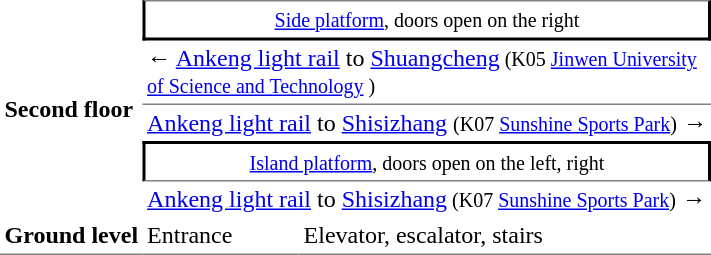<table cellspacing=0 cellpadding=3>
<tr>
<td rowspan="5"><strong>Second floor</strong></td>
<td style="border-right:solid 2px black;border-left:solid 2px black;border-bottom:solid 2px black;border-top:solid 1px gray" colspan=2 align=center><small><a href='#'>Side platform</a>, doors open on the right</small></td>
</tr>
<tr>
<td colspan="2" style="border-bottom:solid 1px gray;" width="100">←  <a href='#'>Ankeng light rail</a> to <a href='#'>Shuangcheng</a><small> (K05 <a href='#'>Jinwen University of Science and Technology</a> )</small></td>
</tr>
<tr>
<td colspan="2"> <a href='#'>Ankeng light rail</a> to <a href='#'>Shisizhang</a> <small>(K07 <a href='#'>Sunshine Sports Park</a>)</small> →</td>
</tr>
<tr>
<td colspan="2" style="border-top:solid 2px black;border-right:solid 2px black;border-left:solid 2px black;border-bottom:solid 1px gray;" align="center"><small><a href='#'>Island platform</a>, doors open on the left, right</small></td>
</tr>
<tr>
<td colspan="2"> <a href='#'>Ankeng light rail</a> to <a href='#'>Shisizhang</a><small> (K07 <a href='#'>Sunshine Sports Park</a>)</small> →</td>
</tr>
<tr>
<td style="border-bottom:solid 1px gray;" valign=top><strong>Ground level</strong></td>
<td style="border-bottom:solid 1px gray;" valign=top>Entrance</td>
<td style="border-bottom:solid 1px gray;" valign=top>Elevator, escalator, stairs</td>
</tr>
</table>
